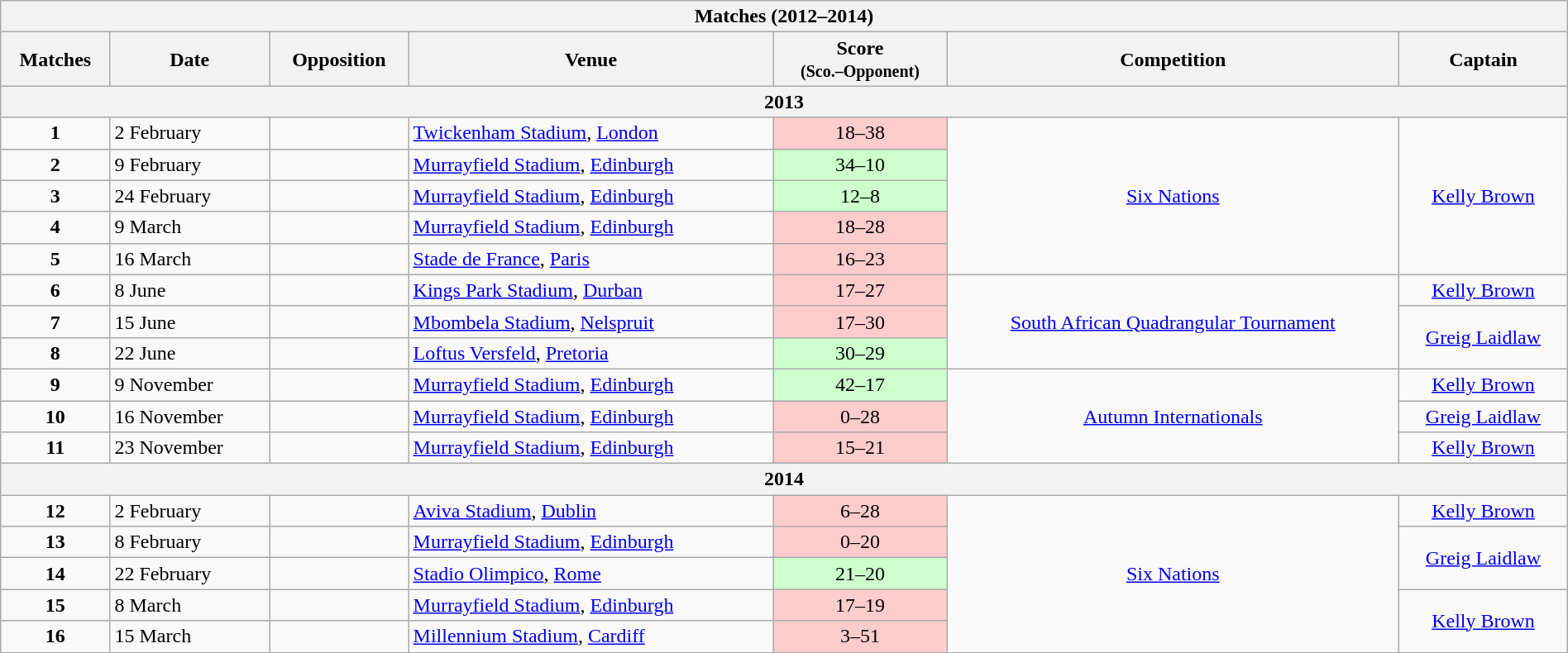<table class="wikitable collapsible collapsed" style="width:100%">
<tr>
<th colspan=7>Matches (2012–2014)</th>
</tr>
<tr>
<th>Matches</th>
<th>Date</th>
<th>Opposition</th>
<th>Venue</th>
<th>Score<br><small>(Sco.–Opponent)</small></th>
<th>Competition</th>
<th>Captain</th>
</tr>
<tr>
<th colspan=7>2013</th>
</tr>
<tr>
<td align=center><strong>1</strong></td>
<td>2 February</td>
<td></td>
<td><a href='#'>Twickenham Stadium</a>, <a href='#'>London</a></td>
<td align=center bgcolor=#FFCCCC>18–38</td>
<td align=center rowspan=5><a href='#'>Six Nations</a></td>
<td align=center rowspan=5><a href='#'>Kelly Brown</a></td>
</tr>
<tr>
<td align=center><strong>2</strong></td>
<td>9 February</td>
<td></td>
<td><a href='#'>Murrayfield Stadium</a>, <a href='#'>Edinburgh</a></td>
<td align=center bgcolor=#CCFFCC>34–10</td>
</tr>
<tr>
<td align=center><strong>3</strong></td>
<td>24 February</td>
<td></td>
<td><a href='#'>Murrayfield Stadium</a>, <a href='#'>Edinburgh</a></td>
<td align=center bgcolor=#CCFFCC>12–8</td>
</tr>
<tr>
<td align=center><strong>4</strong></td>
<td>9 March</td>
<td></td>
<td><a href='#'>Murrayfield Stadium</a>, <a href='#'>Edinburgh</a></td>
<td align=center bgcolor=#FFCCCC>18–28</td>
</tr>
<tr>
<td align=center><strong>5</strong></td>
<td>16 March</td>
<td></td>
<td><a href='#'>Stade de France</a>, <a href='#'>Paris</a></td>
<td align=center bgcolor=#FFCCCC>16–23</td>
</tr>
<tr>
<td align=center><strong>6</strong></td>
<td>8 June</td>
<td></td>
<td><a href='#'>Kings Park Stadium</a>, <a href='#'>Durban</a></td>
<td align=center bgcolor=#FFCCCC>17–27</td>
<td align=center rowspan=3><a href='#'>South African Quadrangular Tournament</a></td>
<td align=center><a href='#'>Kelly Brown</a></td>
</tr>
<tr>
<td align=center><strong>7</strong></td>
<td>15 June</td>
<td></td>
<td><a href='#'>Mbombela Stadium</a>, <a href='#'>Nelspruit</a></td>
<td align=center bgcolor=#FFCCCC>17–30</td>
<td align=center rowspan=2><a href='#'>Greig Laidlaw</a></td>
</tr>
<tr>
<td align=center><strong>8</strong></td>
<td>22 June</td>
<td></td>
<td><a href='#'>Loftus Versfeld</a>, <a href='#'>Pretoria</a></td>
<td align=center bgcolor=#CCFFCC>30–29</td>
</tr>
<tr>
<td align=center><strong>9</strong></td>
<td>9 November</td>
<td></td>
<td><a href='#'>Murrayfield Stadium</a>, <a href='#'>Edinburgh</a></td>
<td align=center bgcolor=#CCFFCC>42–17</td>
<td align=center rowspan=3><a href='#'>Autumn Internationals</a></td>
<td align=center><a href='#'>Kelly Brown</a></td>
</tr>
<tr>
<td align=center><strong>10</strong></td>
<td>16 November</td>
<td></td>
<td><a href='#'>Murrayfield Stadium</a>, <a href='#'>Edinburgh</a></td>
<td align=center bgcolor=#FFCCCC>0–28</td>
<td align=center><a href='#'>Greig Laidlaw</a></td>
</tr>
<tr>
<td align=center><strong>11</strong></td>
<td>23 November</td>
<td></td>
<td><a href='#'>Murrayfield Stadium</a>, <a href='#'>Edinburgh</a></td>
<td align=center bgcolor=#FFCCCC>15–21</td>
<td align=center><a href='#'>Kelly Brown</a></td>
</tr>
<tr>
<th colspan=7>2014</th>
</tr>
<tr>
<td align=center><strong>12</strong></td>
<td>2 February</td>
<td></td>
<td><a href='#'>Aviva Stadium</a>, <a href='#'>Dublin</a></td>
<td align=center bgcolor=#FFCCCC>6–28</td>
<td align=center rowspan=5><a href='#'>Six Nations</a></td>
<td align=center><a href='#'>Kelly Brown</a></td>
</tr>
<tr>
<td align=center><strong>13</strong></td>
<td>8 February</td>
<td></td>
<td><a href='#'>Murrayfield Stadium</a>, <a href='#'>Edinburgh</a></td>
<td align=center bgcolor=#FFCCCC>0–20</td>
<td align=center rowspan=2><a href='#'>Greig Laidlaw</a></td>
</tr>
<tr>
<td align=center><strong>14</strong></td>
<td>22 February</td>
<td></td>
<td><a href='#'>Stadio Olimpico</a>, <a href='#'>Rome</a></td>
<td align=center bgcolor=#CCFFCC>21–20</td>
</tr>
<tr>
<td align=center><strong>15</strong></td>
<td>8 March</td>
<td></td>
<td><a href='#'>Murrayfield Stadium</a>, <a href='#'>Edinburgh</a></td>
<td align=center bgcolor=#FFCCCC>17–19</td>
<td align=center rowspan=2><a href='#'>Kelly Brown</a></td>
</tr>
<tr>
<td align=center><strong>16</strong></td>
<td>15 March</td>
<td></td>
<td><a href='#'>Millennium Stadium</a>, <a href='#'>Cardiff</a></td>
<td align=center bgcolor=#FFCCCC>3–51</td>
</tr>
</table>
